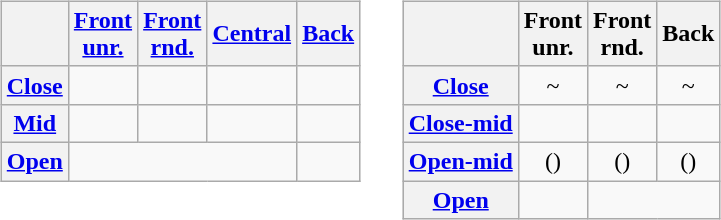<table>
<tr>
<td valign="top"><br><table class="wikitable" style="text-align: center">
<tr>
<th></th>
<th><a href='#'>Front</a><br><a href='#'>unr.</a></th>
<th><a href='#'>Front</a><br><a href='#'>rnd.</a></th>
<th><a href='#'>Central</a></th>
<th><a href='#'>Back</a></th>
</tr>
<tr>
<th> <a href='#'>Close</a></th>
<td></td>
<td></td>
<td></td>
<td></td>
</tr>
<tr>
<th> <a href='#'>Mid</a></th>
<td></td>
<td></td>
<td></td>
<td></td>
</tr>
<tr>
<th> <a href='#'>Open</a></th>
<td colspan=3></td>
<td></td>
</tr>
</table>
</td>
<td> </td>
<td valign="top"><br><table class="wikitable" style="text-align: center">
<tr>
<th></th>
<th>Front<br>unr.</th>
<th>Front<br>rnd.</th>
<th>Back</th>
</tr>
<tr>
<th> <a href='#'>Close</a></th>
<td> ~ </td>
<td> ~ </td>
<td> ~ </td>
</tr>
<tr>
<th> <a href='#'>Close-mid</a></th>
<td></td>
<td></td>
<td></td>
</tr>
<tr>
<th> <a href='#'>Open-mid</a></th>
<td>()</td>
<td>()</td>
<td>()</td>
</tr>
<tr>
<th> <a href='#'>Open</a></th>
<td></td>
<td colspan=2></td>
</tr>
</table>
</td>
</tr>
</table>
